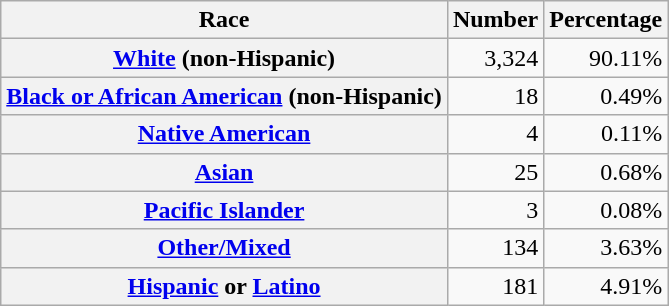<table class="wikitable" style="text-align:right">
<tr>
<th scope="col">Race</th>
<th scope="col">Number</th>
<th scope="col">Percentage</th>
</tr>
<tr>
<th scope="row"><a href='#'>White</a> (non-Hispanic)</th>
<td>3,324</td>
<td>90.11%</td>
</tr>
<tr>
<th scope="row"><a href='#'>Black or African American</a> (non-Hispanic)</th>
<td>18</td>
<td>0.49%</td>
</tr>
<tr>
<th scope="row"><a href='#'>Native American</a></th>
<td>4</td>
<td>0.11%</td>
</tr>
<tr>
<th scope="row"><a href='#'>Asian</a></th>
<td>25</td>
<td>0.68%</td>
</tr>
<tr>
<th scope="row"><a href='#'>Pacific Islander</a></th>
<td>3</td>
<td>0.08%</td>
</tr>
<tr>
<th scope="row"><a href='#'>Other/Mixed</a></th>
<td>134</td>
<td>3.63%</td>
</tr>
<tr>
<th scope="row"><a href='#'>Hispanic</a> or <a href='#'>Latino</a></th>
<td>181</td>
<td>4.91%</td>
</tr>
</table>
